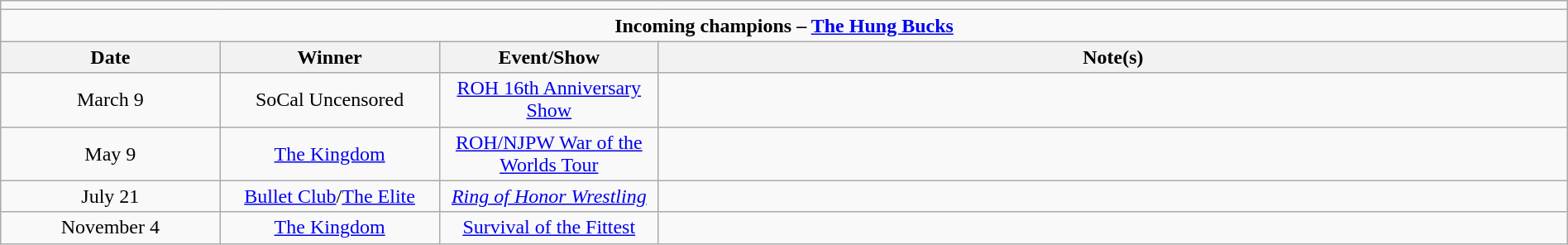<table class="wikitable" style="text-align:center; width:100%;">
<tr>
<td colspan="5"></td>
</tr>
<tr>
<td colspan="5"><strong>Incoming champions – <a href='#'>The Hung Bucks</a> </strong></td>
</tr>
<tr>
<th width=14%>Date</th>
<th width=14%>Winner</th>
<th width=14%>Event/Show</th>
<th width=58%>Note(s)</th>
</tr>
<tr>
<td>March 9</td>
<td>SoCal Uncensored<br></td>
<td><a href='#'>ROH 16th Anniversary Show</a></td>
<td style="text-align:left;"></td>
</tr>
<tr>
<td>May 9</td>
<td><a href='#'>The Kingdom</a><br></td>
<td><a href='#'>ROH/NJPW War of the Worlds Tour</a></td>
<td style="text-align:left;"></td>
</tr>
<tr>
<td>July 21</td>
<td><a href='#'>Bullet Club</a>/<a href='#'>The Elite</a><br></td>
<td><em><a href='#'>Ring of Honor Wrestling</a></em></td>
<td style="text-align:left;"></td>
</tr>
<tr>
<td>November 4</td>
<td><a href='#'>The Kingdom</a><br></td>
<td><a href='#'>Survival of the Fittest</a></td>
<td style="text-align:left;"></td>
</tr>
</table>
